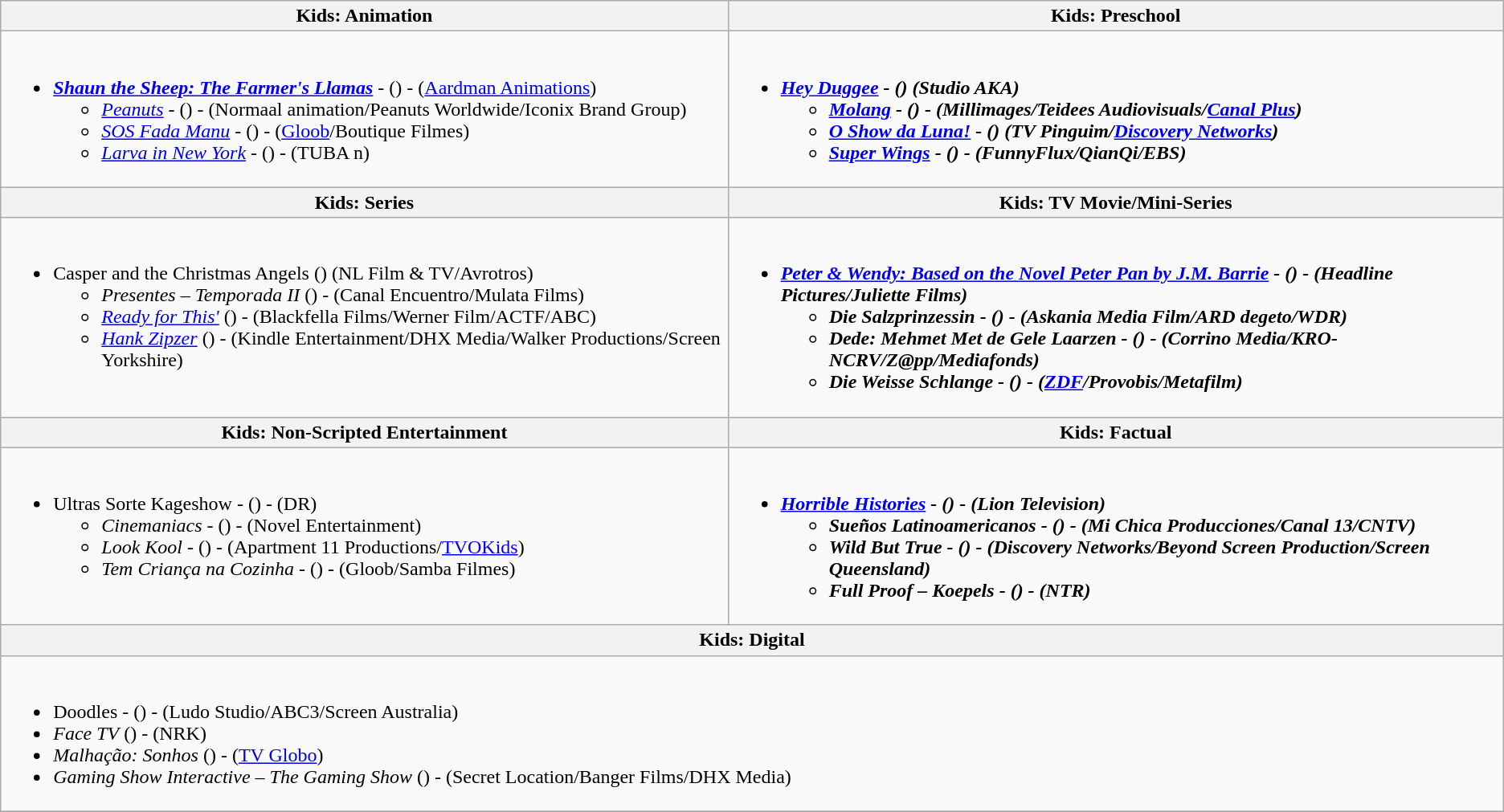<table class="wikitable">
<tr>
<th style:"width:50%">Kids: Animation</th>
<th style:"width:50%">Kids: Preschool</th>
</tr>
<tr>
<td valign="top"><br><ul><li><strong><em><a href='#'>Shaun the Sheep: The Farmer's Llamas</a></em></strong> - () - (<a href='#'>Aardman Animations</a>)<ul><li><em><a href='#'>Peanuts</a></em> - () - (Normaal animation/Peanuts Worldwide/Iconix Brand Group)</li><li><em><a href='#'>SOS Fada Manu</a></em> - () - (<a href='#'>Gloob</a>/Boutique Filmes)</li><li><em><a href='#'>Larva in New York</a></em> - () - (TUBA n)</li></ul></li></ul></td>
<td valign="top"><br><ul><li><strong><em><a href='#'>Hey Duggee</a><em> - () (Studio AKA)<strong><ul><li></em><a href='#'>Molang</a><em> - () - (Millimages/Teidees Audiovisuals/<a href='#'>Canal Plus</a>)</li><li></em><a href='#'>O Show da Luna!</a><em> - () (TV Pinguim/<a href='#'>Discovery Networks</a>)</li><li></em><a href='#'>Super Wings</a><em> - () - (FunnyFlux/QianQi/EBS)</li></ul></li></ul></td>
</tr>
<tr>
<th style:"width:50%">Kids: Series</th>
<th style:"width:50%">Kids: TV Movie/Mini-Series</th>
</tr>
<tr>
<td valign="top"><br><ul><li></em></strong>Casper and the Christmas Angels</em> () (NL Film & TV/Avrotros)</strong><ul><li><em>Presentes – Temporada II</em> () - (Canal Encuentro/Mulata Films)</li><li><em><a href='#'>Ready for This'</a></em> () - (Blackfella Films/Werner Film/ACTF/ABC)</li><li><em><a href='#'>Hank Zipzer</a></em> () - (Kindle Entertainment/DHX Media/Walker Productions/Screen Yorkshire)</li></ul></li></ul></td>
<td valign="top"><br><ul><li><strong><em><a href='#'>Peter & Wendy: Based on the Novel Peter Pan by J.M. Barrie</a><em> - () - (Headline Pictures/Juliette Films)<strong><ul><li></em>Die Salzprinzessin<em> - () - (Askania Media Film/ARD degeto/WDR)</li><li></em>Dede: Mehmet Met de Gele Laarzen<em> - () - (Corrino Media/KRO-NCRV/Z@pp/Mediafonds)</li><li></em>Die Weisse Schlange<em> - () - (<a href='#'>ZDF</a>/Provobis/Metafilm)</li></ul></li></ul></td>
</tr>
<tr>
<th style:"width:50%">Kids: Non-Scripted Entertainment</th>
<th style:"width:50%">Kids: Factual</th>
</tr>
<tr>
<td valign="top"><br><ul><li></em></strong>Ultras Sorte Kageshow</em> - () - (DR)</strong><ul><li><em>Cinemaniacs</em> - () - (Novel Entertainment)</li><li><em>Look Kool</em> - () - (Apartment 11 Productions/<a href='#'>TVOKids</a>)</li><li><em>Tem Criança na Cozinha</em> - () - (Gloob/Samba Filmes)</li></ul></li></ul></td>
<td valign="top"><br><ul><li><strong><em><a href='#'>Horrible Histories</a><em> - () - (Lion Television)<strong><ul><li></em>Sueños Latinoamericanos<em> - () - (Mi Chica Producciones/Canal 13/CNTV)</li><li></em>Wild But True<em> - () - (Discovery Networks/Beyond Screen Production/Screen Queensland)</li><li></em>Full Proof – Koepels<em> - () - (NTR)</li></ul></li></ul></td>
</tr>
<tr>
<th colspan="2";"width:50%">Kids: Digital</th>
</tr>
<tr>
<td colspan="2" style="vertical-align:top;"><br><ul><li></em></strong>Doodles</em> - () - (Ludo Studio/ABC3/Screen Australia)</strong></li><li><em>Face TV</em> () - (NRK)</li><li><em>Malhação: Sonhos</em> () - (<a href='#'>TV Globo</a>)</li><li><em>Gaming Show Interactive – The Gaming Show</em> () - (Secret Location/Banger Films/DHX Media)</li></ul></td>
</tr>
<tr>
</tr>
</table>
